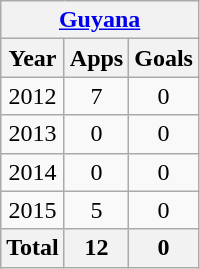<table class="wikitable" style="text-align:center">
<tr>
<th colspan=3><a href='#'>Guyana</a></th>
</tr>
<tr>
<th>Year</th>
<th>Apps</th>
<th>Goals</th>
</tr>
<tr>
<td>2012</td>
<td>7</td>
<td>0</td>
</tr>
<tr>
<td>2013</td>
<td>0</td>
<td>0</td>
</tr>
<tr>
<td>2014</td>
<td>0</td>
<td>0</td>
</tr>
<tr>
<td>2015</td>
<td>5</td>
<td>0</td>
</tr>
<tr>
<th>Total</th>
<th>12</th>
<th>0</th>
</tr>
</table>
